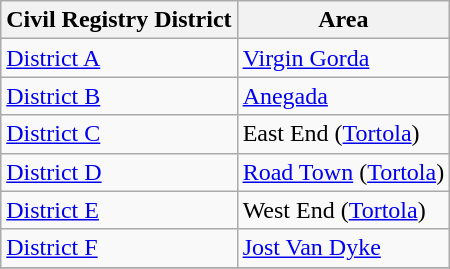<table class="wikitable">
<tr>
<th>Civil Registry District</th>
<th>Area</th>
</tr>
<tr>
<td><a href='#'>District A</a></td>
<td><a href='#'>Virgin Gorda</a></td>
</tr>
<tr>
<td><a href='#'>District B</a></td>
<td><a href='#'>Anegada</a></td>
</tr>
<tr>
<td><a href='#'>District C</a></td>
<td>East End (<a href='#'>Tortola</a>)</td>
</tr>
<tr>
<td><a href='#'>District D</a></td>
<td><a href='#'>Road Town</a> (<a href='#'>Tortola</a>)</td>
</tr>
<tr>
<td><a href='#'>District E</a></td>
<td>West End (<a href='#'>Tortola</a>)</td>
</tr>
<tr>
<td><a href='#'>District F</a></td>
<td><a href='#'>Jost Van Dyke</a></td>
</tr>
<tr>
</tr>
</table>
